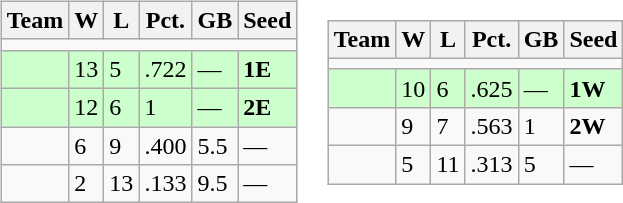<table>
<tr>
<td><br><table class=wikitable>
<tr>
<th>Team</th>
<th>W</th>
<th>L</th>
<th>Pct.</th>
<th>GB</th>
<th>Seed</th>
</tr>
<tr>
<td colspan=6></td>
</tr>
<tr bgcolor=ccffcc>
<td></td>
<td>13</td>
<td>5</td>
<td>.722</td>
<td>—</td>
<td><strong>1E</strong></td>
</tr>
<tr bgcolor=ccffcc>
<td></td>
<td>12</td>
<td>6</td>
<td>1</td>
<td>—</td>
<td><strong>2E</strong></td>
</tr>
<tr>
<td></td>
<td>6</td>
<td>9</td>
<td>.400</td>
<td>5.5</td>
<td>—</td>
</tr>
<tr>
<td></td>
<td>2</td>
<td>13</td>
<td>.133</td>
<td>9.5</td>
<td>—</td>
</tr>
</table>
</td>
<td><br><table class="wikitable">
<tr>
<th>Team</th>
<th>W</th>
<th>L</th>
<th>Pct.</th>
<th>GB</th>
<th>Seed</th>
</tr>
<tr>
<td colspan=6></td>
</tr>
<tr bgcolor=ccffcc>
<td></td>
<td>10</td>
<td>6</td>
<td>.625</td>
<td>—</td>
<td><strong>1W</strong></td>
</tr>
<tr>
<td></td>
<td>9</td>
<td>7</td>
<td>.563</td>
<td>1</td>
<td><strong>2W</strong></td>
</tr>
<tr>
<td></td>
<td>5</td>
<td>11</td>
<td>.313</td>
<td>5</td>
<td>—</td>
</tr>
</table>
</td>
</tr>
</table>
